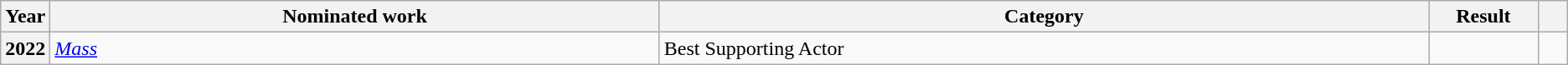<table class=wikitable>
<tr>
<th scope="col" style="width:1em;">Year</th>
<th scope="col" style="width:30em;">Nominated work</th>
<th scope="col" style="width:38em;">Category</th>
<th scope="col" style="width:5em;">Result</th>
<th scope="col" style="width:1em;"></th>
</tr>
<tr>
<th scope="row">2022</th>
<td><em><a href='#'>Mass</a></em></td>
<td>Best Supporting Actor</td>
<td></td>
<td style="text-align:center;"></td>
</tr>
</table>
